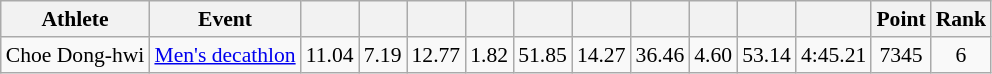<table class="wikitable" style="font-size:90%; text-align:center;">
<tr>
<th>Athlete</th>
<th>Event</th>
<th></th>
<th></th>
<th></th>
<th></th>
<th></th>
<th></th>
<th></th>
<th></th>
<th></th>
<th></th>
<th>Point</th>
<th>Rank</th>
</tr>
<tr>
<td align=left>Choe Dong-hwi</td>
<td align=left><a href='#'>Men's decathlon</a></td>
<td>11.04</td>
<td>7.19</td>
<td>12.77</td>
<td>1.82</td>
<td>51.85</td>
<td>14.27</td>
<td>36.46</td>
<td>4.60</td>
<td>53.14</td>
<td>4:45.21</td>
<td>7345</td>
<td>6</td>
</tr>
</table>
